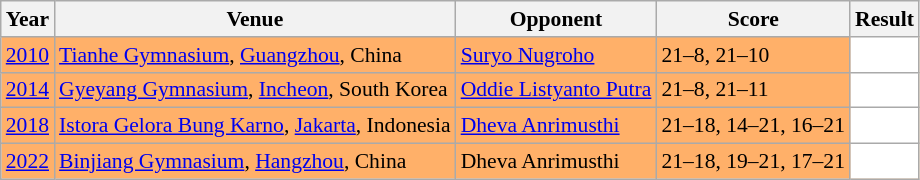<table class="sortable wikitable" style="font-size: 90%;">
<tr>
<th>Year</th>
<th>Venue</th>
<th>Opponent</th>
<th>Score</th>
<th>Result</th>
</tr>
<tr style="background:#FFB069">
<td align="center"><a href='#'>2010</a></td>
<td align="left"><a href='#'>Tianhe Gymnasium</a>, <a href='#'>Guangzhou</a>, China</td>
<td align="left"> <a href='#'>Suryo Nugroho</a></td>
<td align="left">21–8, 21–10</td>
<td style="text-align:left; background:white"><strong></strong></td>
</tr>
<tr style="background:#FFB069">
<td align="center"><a href='#'>2014</a></td>
<td align="left"><a href='#'>Gyeyang Gymnasium</a>, <a href='#'>Incheon</a>, South Korea</td>
<td align="left"> <a href='#'>Oddie Listyanto Putra</a></td>
<td align="left">21–8, 21–11</td>
<td style="text-align:left; background:white"><strong></strong></td>
</tr>
<tr style="background:#FFB069">
<td align="center"><a href='#'>2018</a></td>
<td align="left"><a href='#'>Istora Gelora Bung Karno</a>, <a href='#'>Jakarta</a>, Indonesia</td>
<td align="left"> <a href='#'>Dheva Anrimusthi</a></td>
<td align="left">21–18, 14–21, 16–21</td>
<td style="text-align:left; background:white"><strong></strong></td>
</tr>
<tr style="background:#FFB069">
<td align="center"><a href='#'>2022</a></td>
<td align="left"><a href='#'>Binjiang Gymnasium</a>, <a href='#'>Hangzhou</a>, China</td>
<td align="left"> Dheva Anrimusthi</td>
<td align="left">21–18, 19–21, 17–21</td>
<td style="text-align:left; background:white"><strong></strong></td>
</tr>
</table>
